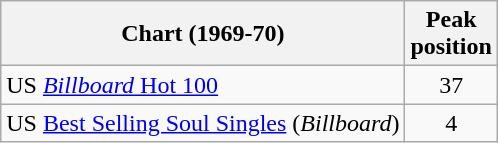<table class="wikitable sortable">
<tr>
<th>Chart (1969-70)</th>
<th>Peak<br>position</th>
</tr>
<tr>
<td>US <a href='#'><em>Billboard</em> Hot 100</a></td>
<td align="center">37</td>
</tr>
<tr>
<td>US <a href='#'>Best Selling Soul Singles</a> (<em>Billboard</em>)</td>
<td align="center">4</td>
</tr>
</table>
